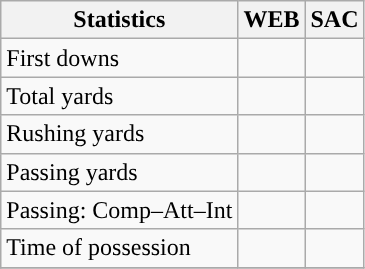<table class="wikitable" style="float: left;">
<tr>
<th>Statistics</th>
<th>WEB</th>
<th>SAC</th>
</tr>
<tr>
<td>First downs</td>
<td></td>
<td></td>
</tr>
<tr>
<td>Total yards</td>
<td></td>
<td></td>
</tr>
<tr>
<td>Rushing yards</td>
<td></td>
<td></td>
</tr>
<tr>
<td>Passing yards</td>
<td></td>
<td></td>
</tr>
<tr>
<td>Passing: Comp–Att–Int</td>
<td></td>
<td></td>
</tr>
<tr>
<td>Time of possession</td>
<td></td>
<td></td>
</tr>
<tr>
</tr>
</table>
